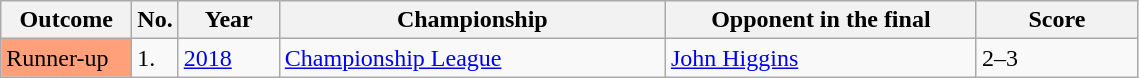<table class="sortable wikitable">
<tr>
<th width="80">Outcome</th>
<th width="20">No.</th>
<th width="60">Year</th>
<th width="250">Championship</th>
<th width="200">Opponent in the final</th>
<th width="100">Score</th>
</tr>
<tr>
<td style="background:#ffa07a;">Runner-up</td>
<td>1.</td>
<td><a href='#'>2018</a></td>
<td><a href='#'>Championship League</a></td>
<td> <a href='#'>John Higgins</a></td>
<td>2–3</td>
</tr>
</table>
